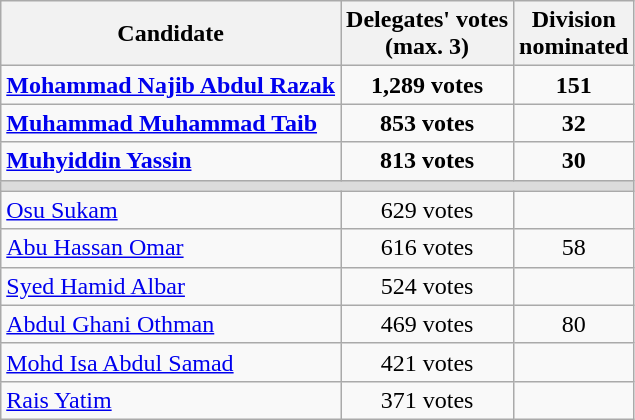<table class=wikitable>
<tr>
<th>Candidate</th>
<th>Delegates' votes<br>(max. 3)</th>
<th>Division<br>nominated</th>
</tr>
<tr>
<td><strong><a href='#'>Mohammad Najib Abdul Razak</a></strong></td>
<td align=center><strong>1,289 votes</strong></td>
<td align=center><strong>151</strong></td>
</tr>
<tr>
<td><strong><a href='#'>Muhammad Muhammad Taib</a></strong></td>
<td align=center><strong>853 votes</strong></td>
<td align=center><strong>32</strong></td>
</tr>
<tr>
<td><strong><a href='#'>Muhyiddin Yassin</a></strong></td>
<td align=center><strong>813 votes</strong></td>
<td align=center><strong>30</strong></td>
</tr>
<tr>
<td colspan=3 bgcolor=dcdcdc></td>
</tr>
<tr>
<td><a href='#'>Osu Sukam</a></td>
<td align=center>629 votes</td>
<td align=center></td>
</tr>
<tr>
<td><a href='#'>Abu Hassan Omar</a></td>
<td align=center>616 votes</td>
<td align=center>58</td>
</tr>
<tr>
<td><a href='#'>Syed Hamid Albar</a></td>
<td align=center>524 votes</td>
<td align=center></td>
</tr>
<tr>
<td><a href='#'>Abdul Ghani Othman</a></td>
<td align=center>469 votes</td>
<td align=center>80</td>
</tr>
<tr>
<td><a href='#'>Mohd Isa Abdul Samad</a></td>
<td align=center>421 votes</td>
<td align=center></td>
</tr>
<tr>
<td><a href='#'>Rais Yatim</a></td>
<td align=center>371 votes</td>
<td align=center></td>
</tr>
</table>
